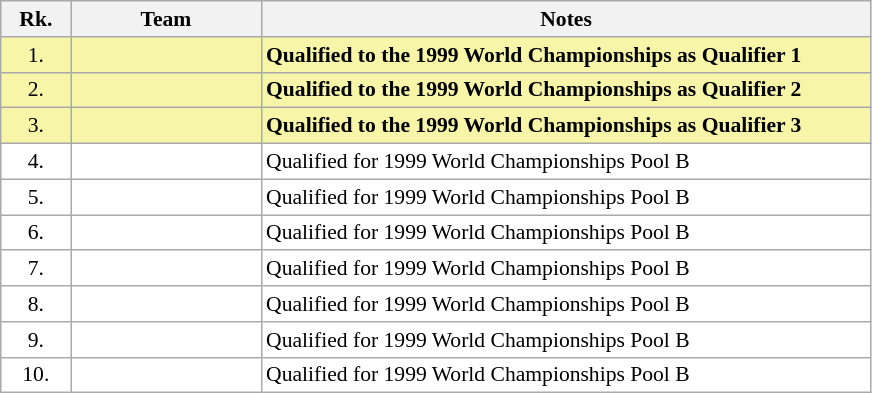<table class="wikitable" style="border:1px solid #AAAAAA;font-size:90%">
<tr bgcolor="#E4E4E4">
<th style="border-bottom:1px solid #AAAAAA" width=40>Rk.</th>
<th style="border-bottom:1px solid #AAAAAA" width=120>Team</th>
<th style="border-bottom:1px solid #AAAAAA" width=400>Notes</th>
</tr>
<tr bgcolor="#F7F6A8">
<td align="center">1.</td>
<td></td>
<td><strong>Qualified to the 1999 World Championships as Qualifier 1</strong></td>
</tr>
<tr bgcolor="#F7F6A8">
<td align="center">2.</td>
<td></td>
<td><strong>Qualified to the 1999 World Championships as Qualifier 2</strong></td>
</tr>
<tr bgcolor="#F7F6A8">
<td align="center">3.</td>
<td></td>
<td><strong>Qualified to the 1999 World Championships as Qualifier 3</strong></td>
</tr>
<tr style="background:#ffffff;">
<td align="center">4.</td>
<td></td>
<td>Qualified for 1999 World Championships Pool B</td>
</tr>
<tr style="background:#ffffff;">
<td align="center">5.</td>
<td></td>
<td>Qualified for 1999 World Championships Pool B</td>
</tr>
<tr style="background:#ffffff;">
<td align="center">6.</td>
<td></td>
<td>Qualified for 1999 World Championships Pool B</td>
</tr>
<tr style="background:#ffffff;">
<td align="center">7.</td>
<td></td>
<td>Qualified for 1999 World Championships Pool B</td>
</tr>
<tr style="background:#ffffff;">
<td align="center">8.</td>
<td></td>
<td>Qualified for 1999 World Championships Pool B</td>
</tr>
<tr style="background:#ffffff;">
<td align="center">9.</td>
<td></td>
<td>Qualified for 1999 World Championships Pool B</td>
</tr>
<tr style="background:#ffffff;">
<td align="center">10.</td>
<td></td>
<td>Qualified for 1999 World Championships Pool B</td>
</tr>
</table>
